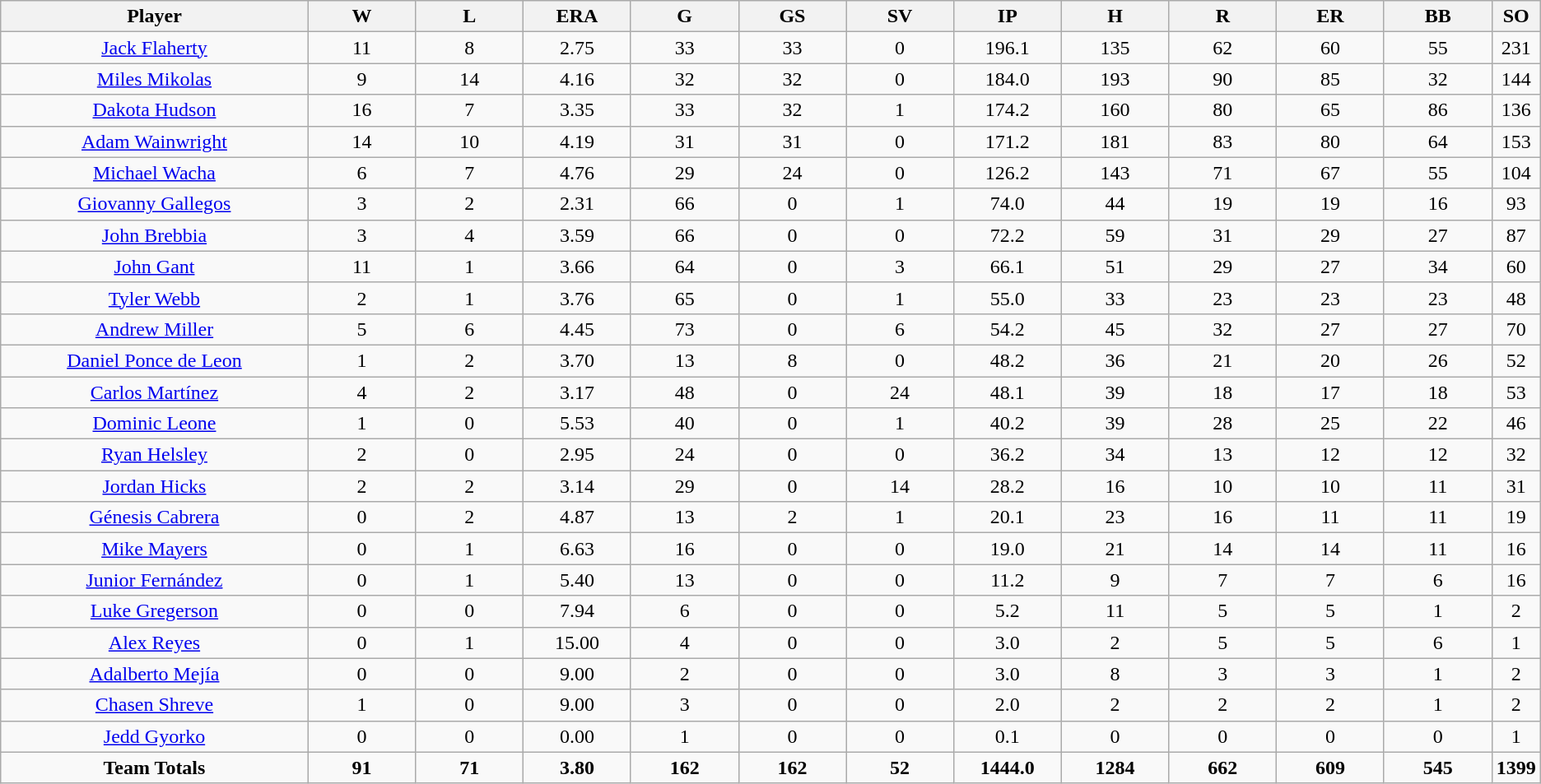<table class=wikitable style="text-align:center">
<tr>
<th bgcolor=#DDDDFF; width="20%">Player</th>
<th bgcolor=#DDDDFF; width="7%">W</th>
<th bgcolor=#DDDDFF; width="7%">L</th>
<th bgcolor=#DDDDFF; width="7%">ERA</th>
<th bgcolor=#DDDDFF; width="7%">G</th>
<th bgcolor=#DDDDFF; width="7%">GS</th>
<th bgcolor=#DDDDFF; width="7%">SV</th>
<th bgcolor=#DDDDFF; width="7%">IP</th>
<th bgcolor=#DDDDFF; width="7%">H</th>
<th bgcolor=#DDDDFF; width="7%">R</th>
<th bgcolor=#DDDDFF; width="7%">ER</th>
<th bgcolor=#DDDDFF; width="7%">BB</th>
<th bgcolor=#DDDDFF; width="7%">SO</th>
</tr>
<tr>
<td><a href='#'>Jack Flaherty</a></td>
<td>11</td>
<td>8</td>
<td>2.75</td>
<td>33</td>
<td>33</td>
<td>0</td>
<td>196.1</td>
<td>135</td>
<td>62</td>
<td>60</td>
<td>55</td>
<td>231</td>
</tr>
<tr>
<td><a href='#'>Miles Mikolas</a></td>
<td>9</td>
<td>14</td>
<td>4.16</td>
<td>32</td>
<td>32</td>
<td>0</td>
<td>184.0</td>
<td>193</td>
<td>90</td>
<td>85</td>
<td>32</td>
<td>144</td>
</tr>
<tr>
<td><a href='#'>Dakota Hudson</a></td>
<td>16</td>
<td>7</td>
<td>3.35</td>
<td>33</td>
<td>32</td>
<td>1</td>
<td>174.2</td>
<td>160</td>
<td>80</td>
<td>65</td>
<td>86</td>
<td>136</td>
</tr>
<tr>
<td><a href='#'>Adam Wainwright</a></td>
<td>14</td>
<td>10</td>
<td>4.19</td>
<td>31</td>
<td>31</td>
<td>0</td>
<td>171.2</td>
<td>181</td>
<td>83</td>
<td>80</td>
<td>64</td>
<td>153</td>
</tr>
<tr>
<td><a href='#'>Michael Wacha</a></td>
<td>6</td>
<td>7</td>
<td>4.76</td>
<td>29</td>
<td>24</td>
<td>0</td>
<td>126.2</td>
<td>143</td>
<td>71</td>
<td>67</td>
<td>55</td>
<td>104</td>
</tr>
<tr>
<td><a href='#'>Giovanny Gallegos</a></td>
<td>3</td>
<td>2</td>
<td>2.31</td>
<td>66</td>
<td>0</td>
<td>1</td>
<td>74.0</td>
<td>44</td>
<td>19</td>
<td>19</td>
<td>16</td>
<td>93</td>
</tr>
<tr>
<td><a href='#'>John Brebbia</a></td>
<td>3</td>
<td>4</td>
<td>3.59</td>
<td>66</td>
<td>0</td>
<td>0</td>
<td>72.2</td>
<td>59</td>
<td>31</td>
<td>29</td>
<td>27</td>
<td>87</td>
</tr>
<tr>
<td><a href='#'>John Gant</a></td>
<td>11</td>
<td>1</td>
<td>3.66</td>
<td>64</td>
<td>0</td>
<td>3</td>
<td>66.1</td>
<td>51</td>
<td>29</td>
<td>27</td>
<td>34</td>
<td>60</td>
</tr>
<tr>
<td><a href='#'>Tyler Webb</a></td>
<td>2</td>
<td>1</td>
<td>3.76</td>
<td>65</td>
<td>0</td>
<td>1</td>
<td>55.0</td>
<td>33</td>
<td>23</td>
<td>23</td>
<td>23</td>
<td>48</td>
</tr>
<tr>
<td><a href='#'>Andrew Miller</a></td>
<td>5</td>
<td>6</td>
<td>4.45</td>
<td>73</td>
<td>0</td>
<td>6</td>
<td>54.2</td>
<td>45</td>
<td>32</td>
<td>27</td>
<td>27</td>
<td>70</td>
</tr>
<tr>
<td><a href='#'>Daniel Ponce de Leon</a></td>
<td>1</td>
<td>2</td>
<td>3.70</td>
<td>13</td>
<td>8</td>
<td>0</td>
<td>48.2</td>
<td>36</td>
<td>21</td>
<td>20</td>
<td>26</td>
<td>52</td>
</tr>
<tr>
<td><a href='#'>Carlos Martínez</a></td>
<td>4</td>
<td>2</td>
<td>3.17</td>
<td>48</td>
<td>0</td>
<td>24</td>
<td>48.1</td>
<td>39</td>
<td>18</td>
<td>17</td>
<td>18</td>
<td>53</td>
</tr>
<tr>
<td><a href='#'>Dominic Leone</a></td>
<td>1</td>
<td>0</td>
<td>5.53</td>
<td>40</td>
<td>0</td>
<td>1</td>
<td>40.2</td>
<td>39</td>
<td>28</td>
<td>25</td>
<td>22</td>
<td>46</td>
</tr>
<tr>
<td><a href='#'>Ryan Helsley</a></td>
<td>2</td>
<td>0</td>
<td>2.95</td>
<td>24</td>
<td>0</td>
<td>0</td>
<td>36.2</td>
<td>34</td>
<td>13</td>
<td>12</td>
<td>12</td>
<td>32</td>
</tr>
<tr>
<td><a href='#'>Jordan Hicks</a></td>
<td>2</td>
<td>2</td>
<td>3.14</td>
<td>29</td>
<td>0</td>
<td>14</td>
<td>28.2</td>
<td>16</td>
<td>10</td>
<td>10</td>
<td>11</td>
<td>31</td>
</tr>
<tr>
<td><a href='#'>Génesis Cabrera</a></td>
<td>0</td>
<td>2</td>
<td>4.87</td>
<td>13</td>
<td>2</td>
<td>1</td>
<td>20.1</td>
<td>23</td>
<td>16</td>
<td>11</td>
<td>11</td>
<td>19</td>
</tr>
<tr>
<td><a href='#'>Mike Mayers</a></td>
<td>0</td>
<td>1</td>
<td>6.63</td>
<td>16</td>
<td>0</td>
<td>0</td>
<td>19.0</td>
<td>21</td>
<td>14</td>
<td>14</td>
<td>11</td>
<td>16</td>
</tr>
<tr>
<td><a href='#'>Junior Fernández</a></td>
<td>0</td>
<td>1</td>
<td>5.40</td>
<td>13</td>
<td>0</td>
<td>0</td>
<td>11.2</td>
<td>9</td>
<td>7</td>
<td>7</td>
<td>6</td>
<td>16</td>
</tr>
<tr>
<td><a href='#'>Luke Gregerson</a></td>
<td>0</td>
<td>0</td>
<td>7.94</td>
<td>6</td>
<td>0</td>
<td>0</td>
<td>5.2</td>
<td>11</td>
<td>5</td>
<td>5</td>
<td>1</td>
<td>2</td>
</tr>
<tr>
<td><a href='#'>Alex Reyes</a></td>
<td>0</td>
<td>1</td>
<td>15.00</td>
<td>4</td>
<td>0</td>
<td>0</td>
<td>3.0</td>
<td>2</td>
<td>5</td>
<td>5</td>
<td>6</td>
<td>1</td>
</tr>
<tr>
<td><a href='#'>Adalberto Mejía</a></td>
<td>0</td>
<td>0</td>
<td>9.00</td>
<td>2</td>
<td>0</td>
<td>0</td>
<td>3.0</td>
<td>8</td>
<td>3</td>
<td>3</td>
<td>1</td>
<td>2</td>
</tr>
<tr>
<td><a href='#'>Chasen Shreve</a></td>
<td>1</td>
<td>0</td>
<td>9.00</td>
<td>3</td>
<td>0</td>
<td>0</td>
<td>2.0</td>
<td>2</td>
<td>2</td>
<td>2</td>
<td>1</td>
<td>2</td>
</tr>
<tr>
<td><a href='#'>Jedd Gyorko</a></td>
<td>0</td>
<td>0</td>
<td>0.00</td>
<td>1</td>
<td>0</td>
<td>0</td>
<td>0.1</td>
<td>0</td>
<td>0</td>
<td>0</td>
<td>0</td>
<td>1</td>
</tr>
<tr>
<td><strong>Team Totals</strong></td>
<td><strong>91</strong></td>
<td><strong>71</strong></td>
<td><strong>3.80</strong></td>
<td><strong>162</strong></td>
<td><strong>162</strong></td>
<td><strong>52</strong></td>
<td><strong>1444.0</strong></td>
<td><strong>1284</strong></td>
<td><strong>662</strong></td>
<td><strong>609</strong></td>
<td><strong>545</strong></td>
<td><strong>1399</strong></td>
</tr>
</table>
